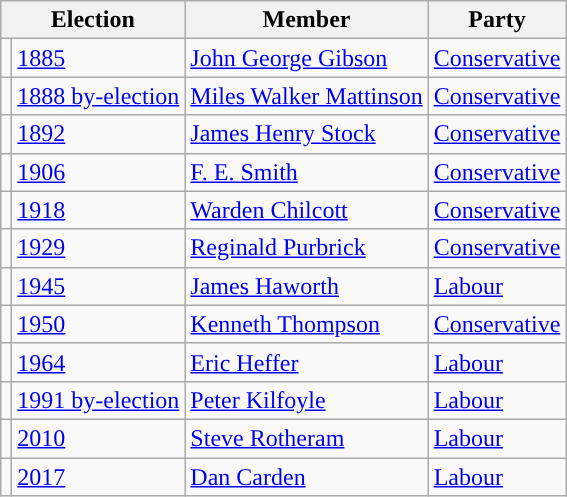<table class="wikitable">
<tr>
<th colspan="2">Election</th>
<th>Member</th>
<th>Party</th>
</tr>
<tr>
<td style="color:inherit;background-color: "></td>
<td><a href='#'>1885</a></td>
<td><a href='#'>John George Gibson</a></td>
<td><a href='#'>Conservative</a></td>
</tr>
<tr>
<td style="color:inherit;background-color: "></td>
<td><a href='#'>1888 by-election</a></td>
<td><a href='#'>Miles Walker Mattinson</a></td>
<td><a href='#'>Conservative</a></td>
</tr>
<tr>
<td style="color:inherit;background-color: "></td>
<td><a href='#'>1892</a></td>
<td><a href='#'>James Henry Stock</a></td>
<td><a href='#'>Conservative</a></td>
</tr>
<tr>
<td style="color:inherit;background-color: "></td>
<td><a href='#'>1906</a></td>
<td><a href='#'>F. E. Smith</a></td>
<td><a href='#'>Conservative</a></td>
</tr>
<tr>
<td style="color:inherit;background-color: "></td>
<td><a href='#'>1918</a></td>
<td><a href='#'>Warden Chilcott</a></td>
<td><a href='#'>Conservative</a></td>
</tr>
<tr>
<td style="color:inherit;background-color: "></td>
<td><a href='#'>1929</a></td>
<td><a href='#'>Reginald Purbrick</a></td>
<td><a href='#'>Conservative</a></td>
</tr>
<tr>
<td style="color:inherit;background-color: "></td>
<td><a href='#'>1945</a></td>
<td><a href='#'>James Haworth</a></td>
<td><a href='#'>Labour</a></td>
</tr>
<tr>
<td style="color:inherit;background-color: "></td>
<td><a href='#'>1950</a></td>
<td><a href='#'>Kenneth Thompson</a></td>
<td><a href='#'>Conservative</a></td>
</tr>
<tr>
<td style="color:inherit;background-color: "></td>
<td><a href='#'>1964</a></td>
<td><a href='#'>Eric Heffer</a></td>
<td><a href='#'>Labour</a></td>
</tr>
<tr>
<td style="color:inherit;background-color: "></td>
<td><a href='#'>1991 by-election</a></td>
<td><a href='#'>Peter Kilfoyle</a></td>
<td><a href='#'>Labour</a></td>
</tr>
<tr>
<td style="color:inherit;background-color: "></td>
<td><a href='#'>2010</a></td>
<td><a href='#'>Steve Rotheram</a></td>
<td><a href='#'>Labour</a></td>
</tr>
<tr>
<td style="color:inherit;background-color: "></td>
<td><a href='#'>2017</a></td>
<td><a href='#'>Dan Carden</a></td>
<td><a href='#'>Labour</a></td>
</tr>
</table>
